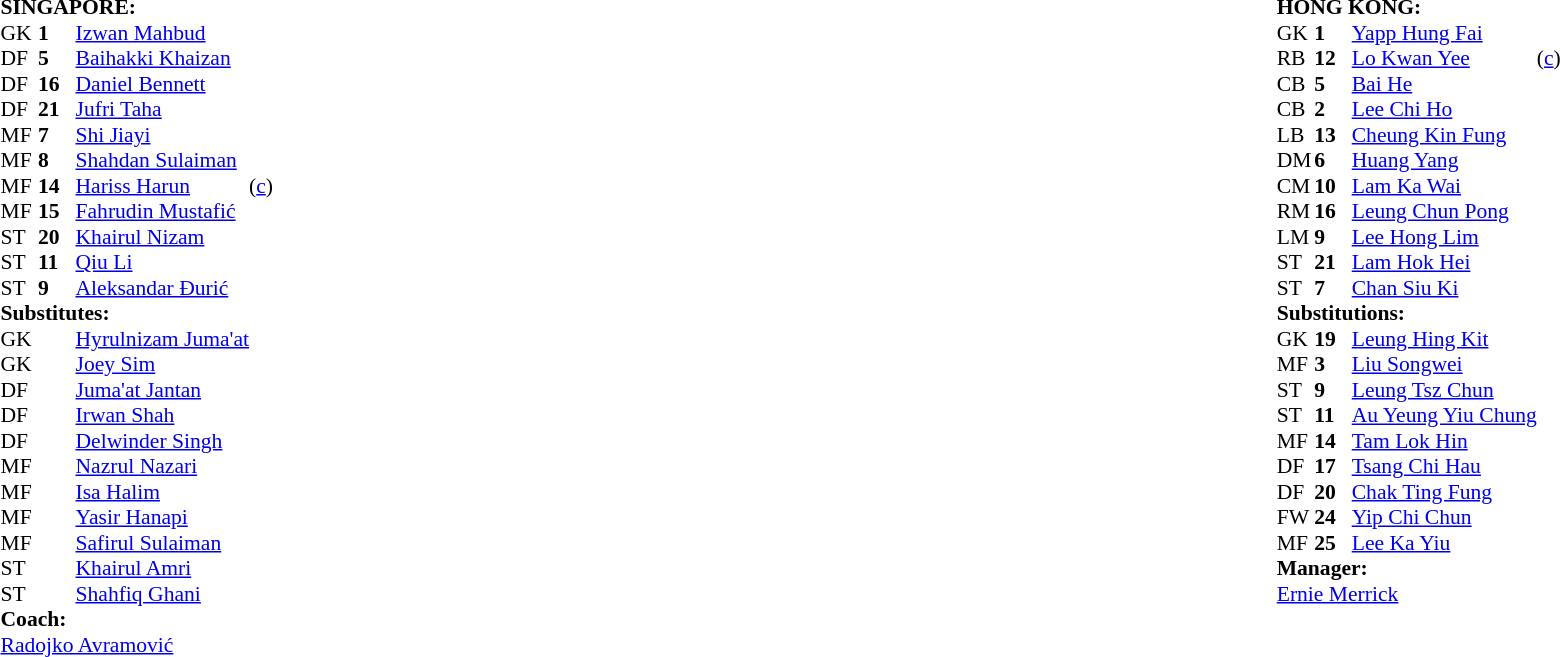<table style="width:100%;">
<tr>
<td style="vertical-align:top; width:50%;"><br><table style="font-size: 90%" cellspacing="0" cellpadding="0">
<tr>
<td colspan="4"><strong>SINGAPORE:</strong></td>
</tr>
<tr>
<th width="25"></th>
<th width="25"></th>
</tr>
<tr>
<td>GK</td>
<td><strong>1</strong></td>
<td><a href='#'>Izwan Mahbud</a></td>
<td></td>
<td></td>
</tr>
<tr>
<td>DF</td>
<td><strong>5</strong></td>
<td><a href='#'>Baihakki Khaizan</a></td>
<td></td>
<td></td>
</tr>
<tr>
<td>DF</td>
<td><strong>16</strong></td>
<td><a href='#'>Daniel Bennett</a></td>
<td></td>
<td></td>
</tr>
<tr>
<td>DF</td>
<td><strong>21</strong></td>
<td><a href='#'>Jufri Taha</a></td>
<td></td>
<td></td>
</tr>
<tr>
<td>MF</td>
<td><strong>7</strong></td>
<td><a href='#'>Shi Jiayi</a></td>
<td></td>
<td></td>
</tr>
<tr>
<td>MF</td>
<td><strong>8</strong></td>
<td><a href='#'>Shahdan Sulaiman</a></td>
<td></td>
<td></td>
</tr>
<tr>
<td>MF</td>
<td><strong>14</strong></td>
<td><a href='#'>Hariss Harun</a></td>
<td>(<a href='#'>c</a>)</td>
<td></td>
</tr>
<tr>
<td>MF</td>
<td><strong>15</strong></td>
<td><a href='#'>Fahrudin Mustafić</a></td>
<td></td>
<td></td>
</tr>
<tr>
<td>ST</td>
<td><strong>20</strong></td>
<td><a href='#'>Khairul Nizam</a></td>
<td></td>
<td></td>
</tr>
<tr>
<td>ST</td>
<td><strong>11</strong></td>
<td><a href='#'>Qiu Li</a></td>
<td></td>
<td></td>
</tr>
<tr>
<td>ST</td>
<td><strong>9</strong></td>
<td><a href='#'>Aleksandar Đurić</a></td>
<td></td>
<td></td>
</tr>
<tr>
<td colspan=4><strong>Substitutes:</strong></td>
</tr>
<tr>
<td>GK</td>
<td><strong> </strong></td>
<td><a href='#'>Hyrulnizam Juma'at</a></td>
<td></td>
<td></td>
</tr>
<tr>
<td>GK</td>
<td><strong> </strong></td>
<td><a href='#'>Joey Sim</a></td>
<td></td>
<td></td>
</tr>
<tr>
<td>DF</td>
<td><strong> </strong></td>
<td><a href='#'>Juma'at Jantan</a></td>
<td></td>
<td></td>
</tr>
<tr>
<td>DF</td>
<td><strong> </strong></td>
<td><a href='#'>Irwan Shah</a></td>
<td></td>
<td></td>
</tr>
<tr>
<td>DF</td>
<td><strong> </strong></td>
<td><a href='#'>Delwinder Singh</a></td>
<td></td>
<td></td>
</tr>
<tr>
<td>MF</td>
<td><strong> </strong></td>
<td><a href='#'>Nazrul Nazari</a></td>
<td></td>
<td></td>
</tr>
<tr>
<td>MF</td>
<td><strong> </strong></td>
<td><a href='#'>Isa Halim</a></td>
<td></td>
<td></td>
</tr>
<tr>
<td>MF</td>
<td><strong> </strong></td>
<td><a href='#'>Yasir Hanapi</a></td>
<td></td>
<td></td>
</tr>
<tr>
<td>MF</td>
<td><strong> </strong></td>
<td><a href='#'>Safirul Sulaiman</a></td>
<td></td>
<td></td>
</tr>
<tr>
<td>ST</td>
<td><strong> </strong></td>
<td><a href='#'>Khairul Amri</a></td>
<td></td>
<td></td>
</tr>
<tr>
<td>ST</td>
<td><strong> </strong></td>
<td><a href='#'>Shahfiq Ghani</a></td>
<td></td>
<td></td>
</tr>
<tr>
<td colspan=4><strong>Coach:</strong></td>
</tr>
<tr>
<td colspan="4"><a href='#'>Radojko Avramović</a> </td>
</tr>
</table>
</td>
<td valign="top"></td>
<td style="vertical-align:top; width:60%;"><br><table cellspacing="0" cellpadding="0" style="font-size:90%; margin:auto;">
<tr>
<td colspan=4><strong>HONG KONG:</strong></td>
</tr>
<tr>
<th width=25></th>
<th width=25></th>
</tr>
<tr>
<td>GK</td>
<td><strong>1</strong></td>
<td><a href='#'>Yapp Hung Fai</a></td>
<td></td>
<td></td>
</tr>
<tr>
<td>RB</td>
<td><strong>12</strong></td>
<td><a href='#'>Lo Kwan Yee</a></td>
<td></td>
<td>(<a href='#'>c</a>)</td>
</tr>
<tr>
<td>CB</td>
<td><strong>5</strong></td>
<td><a href='#'>Bai He</a></td>
<td></td>
<td></td>
</tr>
<tr>
<td>CB</td>
<td><strong>2</strong></td>
<td><a href='#'>Lee Chi Ho</a></td>
<td></td>
<td></td>
</tr>
<tr>
<td>LB</td>
<td><strong>13</strong></td>
<td><a href='#'>Cheung Kin Fung</a></td>
<td></td>
<td></td>
</tr>
<tr>
<td>DM</td>
<td><strong>6</strong></td>
<td><a href='#'>Huang Yang</a></td>
<td></td>
<td></td>
</tr>
<tr>
<td>CM</td>
<td><strong>10</strong></td>
<td><a href='#'>Lam Ka Wai</a></td>
<td></td>
<td></td>
</tr>
<tr>
<td>RM</td>
<td><strong>16</strong></td>
<td><a href='#'>Leung Chun Pong</a></td>
<td></td>
<td></td>
</tr>
<tr>
<td>LM</td>
<td><strong>9</strong></td>
<td><a href='#'>Lee Hong Lim</a></td>
<td></td>
<td></td>
</tr>
<tr>
<td>ST</td>
<td><strong>21</strong></td>
<td><a href='#'>Lam Hok Hei</a></td>
<td></td>
<td></td>
</tr>
<tr>
<td>ST</td>
<td><strong>7</strong></td>
<td><a href='#'>Chan Siu Ki</a></td>
<td></td>
<td></td>
</tr>
<tr>
<td colspan=3><strong>Substitutions:</strong></td>
</tr>
<tr>
<td>GK</td>
<td><strong>19</strong></td>
<td><a href='#'>Leung Hing Kit</a></td>
<td></td>
<td></td>
</tr>
<tr>
<td>MF</td>
<td><strong>3</strong></td>
<td><a href='#'>Liu Songwei</a></td>
<td></td>
<td></td>
</tr>
<tr>
<td>ST</td>
<td><strong>9</strong></td>
<td><a href='#'>Leung Tsz Chun</a></td>
<td></td>
<td></td>
</tr>
<tr>
<td>ST</td>
<td><strong>11</strong></td>
<td><a href='#'>Au Yeung Yiu Chung</a></td>
<td></td>
<td></td>
</tr>
<tr>
<td>MF</td>
<td><strong>14</strong></td>
<td><a href='#'>Tam Lok Hin</a></td>
<td></td>
<td></td>
</tr>
<tr>
<td>DF</td>
<td><strong>17</strong></td>
<td><a href='#'>Tsang Chi Hau</a></td>
<td></td>
<td></td>
</tr>
<tr>
<td>DF</td>
<td><strong>20</strong></td>
<td><a href='#'>Chak Ting Fung</a></td>
<td></td>
<td></td>
</tr>
<tr>
<td>FW</td>
<td><strong>24</strong></td>
<td><a href='#'>Yip Chi Chun</a></td>
<td></td>
<td></td>
</tr>
<tr>
<td>MF</td>
<td><strong>25</strong></td>
<td><a href='#'>Lee Ka Yiu</a></td>
<td></td>
<td></td>
</tr>
<tr>
<td colspan=3><strong>Manager:</strong></td>
</tr>
<tr>
<td colspan=4> <a href='#'>Ernie Merrick</a></td>
</tr>
</table>
</td>
</tr>
</table>
